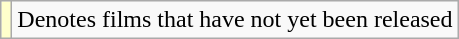<table class="wikitable">
<tr>
<td style="background:#ffc;"></td>
<td>Denotes films that have not yet been released</td>
</tr>
</table>
